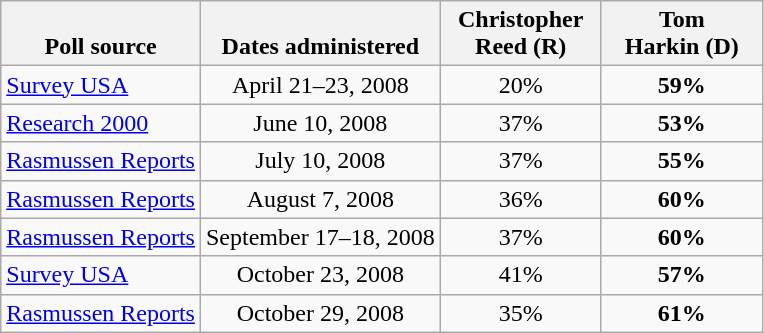<table class="wikitable" style="text-align:center">
<tr valign=bottom>
<th>Poll source</th>
<th>Dates administered</th>
<th style="width:100px;">Christopher<br>Reed (R)</th>
<th style="width:100px;">Tom<br>Harkin (D)</th>
</tr>
<tr>
<td align=left><a href='#'>Survey USA</a></td>
<td>April 21–23, 2008</td>
<td>20%</td>
<td><strong>59%</strong></td>
</tr>
<tr>
<td align=left><a href='#'>Research 2000</a></td>
<td>June 10, 2008</td>
<td>37%</td>
<td><strong>53%</strong></td>
</tr>
<tr>
<td align=left><a href='#'>Rasmussen Reports</a></td>
<td>July 10, 2008</td>
<td>37%</td>
<td><strong>55%</strong></td>
</tr>
<tr>
<td align=left><a href='#'>Rasmussen Reports</a></td>
<td>August 7, 2008</td>
<td>36%</td>
<td><strong>60%</strong></td>
</tr>
<tr>
<td align=left><a href='#'>Rasmussen Reports</a></td>
<td>September 17–18, 2008</td>
<td>37%</td>
<td><strong>60%</strong></td>
</tr>
<tr>
<td align=left><a href='#'>Survey USA</a></td>
<td>October 23, 2008</td>
<td>41%</td>
<td><strong>57%</strong></td>
</tr>
<tr>
<td align=left><a href='#'>Rasmussen Reports</a></td>
<td>October 29, 2008</td>
<td>35%</td>
<td><strong>61%</strong></td>
</tr>
</table>
